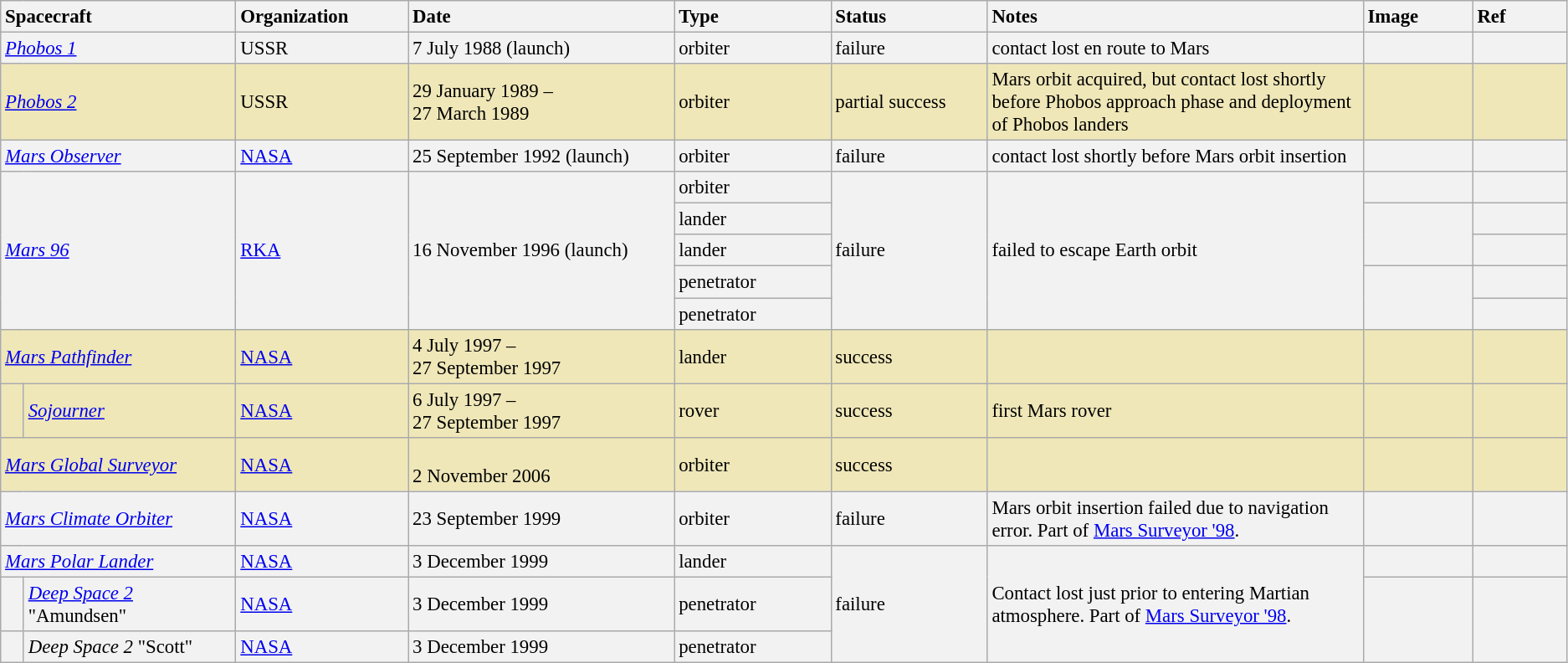<table class="wikitable sticky-header" style="font-size:95%;">
<tr>
<th colspan="2"  style="text-align:left; width:15%;">Spacecraft</th>
<th style="text-align:left; width:11%;">Organization</th>
<th style="text-align:left; width:17%;">Date</th>
<th style="text-align:left; width:10%;">Type</th>
<th style="text-align:left; width:10%;">Status</th>
<th style="text-align:left; width:24%;">Notes</th>
<th style="text-align:left; width:7%;">Image</th>
<th style="text-align:left; width:6%;">Ref</th>
</tr>
<tr style="background:#F2F2F2">
<td colspan="2"><em><a href='#'>Phobos 1</a></em></td>
<td> USSR</td>
<td>7 July 1988 (launch)</td>
<td>orbiter</td>
<td>failure</td>
<td>contact lost en route to Mars</td>
<td></td>
<td></td>
</tr>
<tr style="background:#EFE7B8">
<td colspan="2"><em><a href='#'>Phobos 2</a></em></td>
<td> USSR</td>
<td>29 January 1989 –<br>27 March 1989</td>
<td>orbiter</td>
<td>partial success</td>
<td>Mars orbit acquired, but contact lost shortly before Phobos approach phase and deployment of Phobos landers</td>
<td></td>
<td></td>
</tr>
<tr style="background:#F2F2F2">
<td colspan="2"><em><a href='#'>Mars Observer</a></em></td>
<td> <a href='#'>NASA</a></td>
<td>25 September 1992 (launch)</td>
<td>orbiter</td>
<td>failure</td>
<td>contact lost shortly before Mars orbit insertion</td>
<td></td>
<td></td>
</tr>
<tr style="background:#F2F2F2">
<td colspan="2" rowspan="5"><em><a href='#'>Mars 96</a></em></td>
<td rowspan="5"> <a href='#'>RKA</a></td>
<td rowspan="5">16 November 1996 (launch)</td>
<td>orbiter</td>
<td rowspan="5">failure</td>
<td rowspan="5">failed to escape Earth orbit</td>
<td></td>
<td></td>
</tr>
<tr style="background:#F2F2F2">
<td>lander</td>
<td rowspan="2"></td>
<td></td>
</tr>
<tr style="background:#F2F2F2">
<td>lander</td>
<td></td>
</tr>
<tr style="background:#F2F2F2">
<td>penetrator</td>
<td rowspan="2"></td>
<td></td>
</tr>
<tr style="background:#F2F2F2">
<td>penetrator</td>
<td></td>
</tr>
<tr style="background:#EFE7B8">
<td colspan="2"><em><a href='#'>Mars Pathfinder</a></em></td>
<td> <a href='#'>NASA</a></td>
<td>4 July 1997 –<br>27 September 1997</td>
<td>lander</td>
<td>success</td>
<td></td>
<td></td>
<td></td>
</tr>
<tr style="background:#EFE7B8">
<td>   </td>
<td><em><a href='#'>Sojourner</a></em></td>
<td> <a href='#'>NASA</a></td>
<td>6 July 1997 –<br>27 September 1997</td>
<td>rover</td>
<td>success</td>
<td>first Mars rover</td>
<td></td>
<td></td>
</tr>
<tr style="background:#EFE7B8">
<td colspan="2"><em><a href='#'>Mars Global Surveyor</a></em></td>
<td> <a href='#'>NASA</a></td>
<td><br>2 November 2006</td>
<td>orbiter</td>
<td>success</td>
<td></td>
<td></td>
<td></td>
</tr>
<tr style="background:#F2F2F2">
<td colspan="2"><em><a href='#'>Mars Climate Orbiter</a></em></td>
<td> <a href='#'>NASA</a></td>
<td>23 September 1999</td>
<td>orbiter</td>
<td>failure</td>
<td>Mars orbit insertion failed due to navigation error. Part of <a href='#'>Mars Surveyor '98</a>.</td>
<td></td>
<td></td>
</tr>
<tr style="background:#F2F2F2">
<td colspan="2"><em><a href='#'>Mars Polar Lander</a></em></td>
<td> <a href='#'>NASA</a></td>
<td>3 December 1999</td>
<td>lander</td>
<td rowspan="3">failure</td>
<td rowspan="3">Contact lost just prior to entering Martian atmosphere. Part of <a href='#'>Mars Surveyor '98</a>.</td>
<td></td>
<td></td>
</tr>
<tr style="background:#F2F2F2">
<td></td>
<td><em><a href='#'>Deep Space 2</a></em> "Amundsen"</td>
<td> <a href='#'>NASA</a></td>
<td>3 December 1999</td>
<td>penetrator</td>
<td rowspan="2"></td>
<td rowspan="2"></td>
</tr>
<tr style="background:#F2F2F2">
<td></td>
<td><em>Deep Space 2</em> "Scott"</td>
<td> <a href='#'>NASA</a></td>
<td>3 December 1999</td>
<td>penetrator</td>
</tr>
</table>
